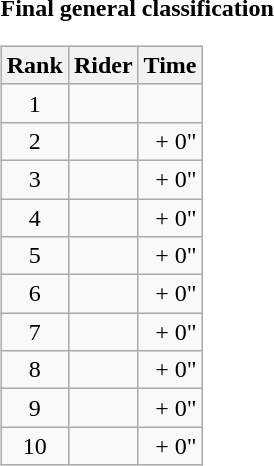<table>
<tr>
<td><strong>Final general classification</strong><br><table class="wikitable">
<tr>
<th scope="col">Rank</th>
<th scope="col">Rider</th>
<th scope="col">Time</th>
</tr>
<tr>
<td style="text-align:center;">1</td>
<td></td>
<td style="text-align:right;"></td>
</tr>
<tr>
<td style="text-align:center;">2</td>
<td></td>
<td style="text-align:right;">+ 0"</td>
</tr>
<tr>
<td style="text-align:center;">3</td>
<td></td>
<td style="text-align:right;">+ 0"</td>
</tr>
<tr>
<td style="text-align:center;">4</td>
<td></td>
<td style="text-align:right;">+ 0"</td>
</tr>
<tr>
<td style="text-align:center;">5</td>
<td></td>
<td style="text-align:right;">+ 0"</td>
</tr>
<tr>
<td style="text-align:center;">6</td>
<td></td>
<td style="text-align:right;">+ 0"</td>
</tr>
<tr>
<td style="text-align:center;">7</td>
<td></td>
<td style="text-align:right;">+ 0"</td>
</tr>
<tr>
<td style="text-align:center;">8</td>
<td></td>
<td style="text-align:right;">+ 0"</td>
</tr>
<tr>
<td style="text-align:center;">9</td>
<td></td>
<td style="text-align:right;">+ 0"</td>
</tr>
<tr>
<td style="text-align:center;">10</td>
<td></td>
<td style="text-align:right;">+ 0"</td>
</tr>
</table>
</td>
</tr>
</table>
